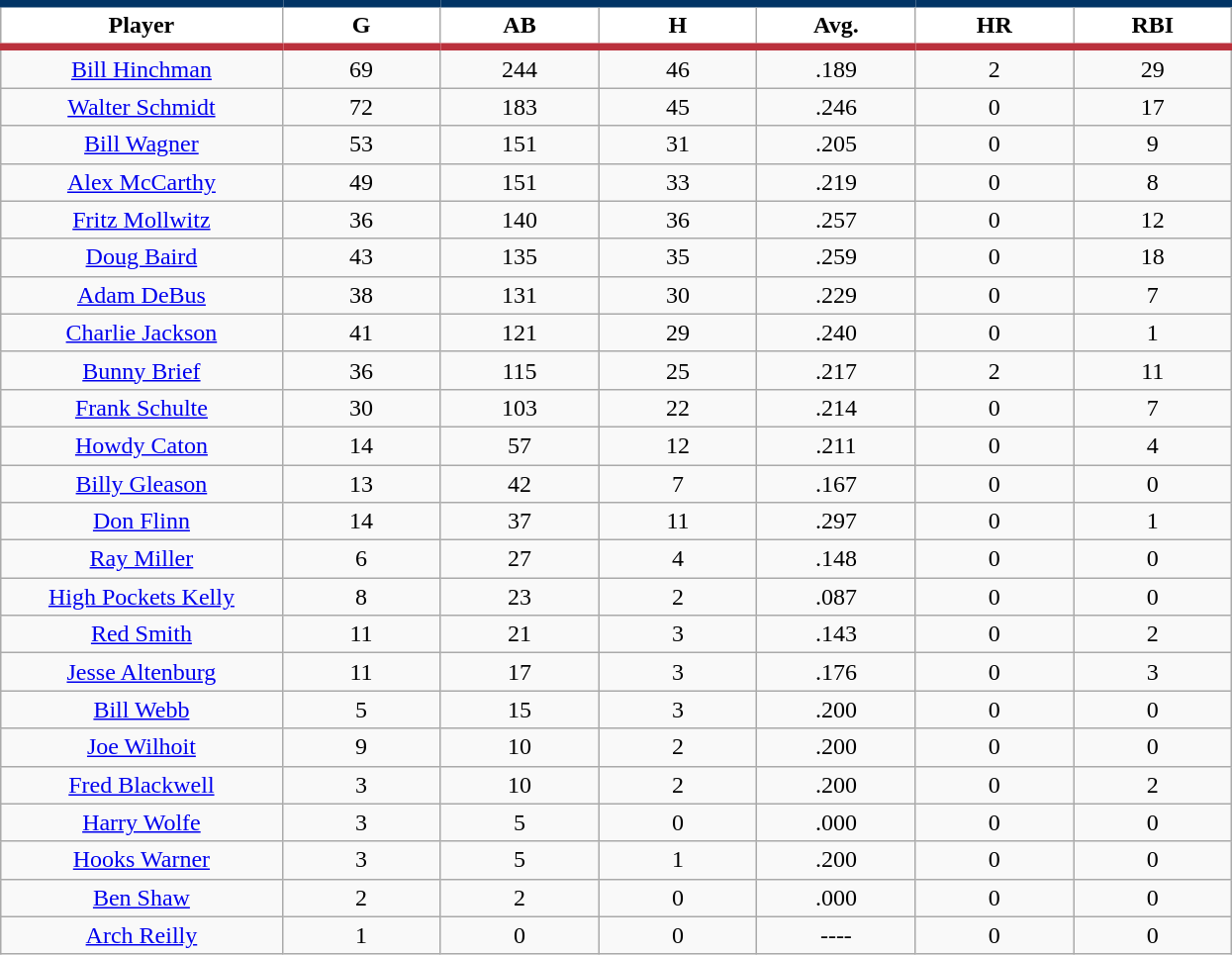<table class="wikitable sortable">
<tr>
<th style="background:#FFFFFF; border-top:#023465 5px solid; border-bottom:#ba313c 5px solid;" width="16%">Player</th>
<th style="background:#FFFFFF; border-top:#023465 5px solid; border-bottom:#ba313c 5px solid;" width="9%">G</th>
<th style="background:#FFFFFF; border-top:#023465 5px solid; border-bottom:#ba313c 5px solid;" width="9%">AB</th>
<th style="background:#FFFFFF; border-top:#023465 5px solid; border-bottom:#ba313c 5px solid;" width="9%">H</th>
<th style="background:#FFFFFF; border-top:#023465 5px solid; border-bottom:#ba313c 5px solid;" width="9%">Avg.</th>
<th style="background:#FFFFFF; border-top:#023465 5px solid; border-bottom:#ba313c 5px solid;" width="9%">HR</th>
<th style="background:#FFFFFF; border-top:#023465 5px solid; border-bottom:#ba313c 5px solid;" width="9%">RBI</th>
</tr>
<tr align="center">
<td><a href='#'>Bill Hinchman</a></td>
<td>69</td>
<td>244</td>
<td>46</td>
<td>.189</td>
<td>2</td>
<td>29</td>
</tr>
<tr align="center">
<td><a href='#'>Walter Schmidt</a></td>
<td>72</td>
<td>183</td>
<td>45</td>
<td>.246</td>
<td>0</td>
<td>17</td>
</tr>
<tr align="center">
<td><a href='#'>Bill Wagner</a></td>
<td>53</td>
<td>151</td>
<td>31</td>
<td>.205</td>
<td>0</td>
<td>9</td>
</tr>
<tr align="center">
<td><a href='#'>Alex McCarthy</a></td>
<td>49</td>
<td>151</td>
<td>33</td>
<td>.219</td>
<td>0</td>
<td>8</td>
</tr>
<tr align="center">
<td><a href='#'>Fritz Mollwitz</a></td>
<td>36</td>
<td>140</td>
<td>36</td>
<td>.257</td>
<td>0</td>
<td>12</td>
</tr>
<tr align="center">
<td><a href='#'>Doug Baird</a></td>
<td>43</td>
<td>135</td>
<td>35</td>
<td>.259</td>
<td>0</td>
<td>18</td>
</tr>
<tr align="center">
<td><a href='#'>Adam DeBus</a></td>
<td>38</td>
<td>131</td>
<td>30</td>
<td>.229</td>
<td>0</td>
<td>7</td>
</tr>
<tr align="center">
<td><a href='#'>Charlie Jackson</a></td>
<td>41</td>
<td>121</td>
<td>29</td>
<td>.240</td>
<td>0</td>
<td>1</td>
</tr>
<tr align="center">
<td><a href='#'>Bunny Brief</a></td>
<td>36</td>
<td>115</td>
<td>25</td>
<td>.217</td>
<td>2</td>
<td>11</td>
</tr>
<tr align="center">
<td><a href='#'>Frank Schulte</a></td>
<td>30</td>
<td>103</td>
<td>22</td>
<td>.214</td>
<td>0</td>
<td>7</td>
</tr>
<tr align="center">
<td><a href='#'>Howdy Caton</a></td>
<td>14</td>
<td>57</td>
<td>12</td>
<td>.211</td>
<td>0</td>
<td>4</td>
</tr>
<tr align="center">
<td><a href='#'>Billy Gleason</a></td>
<td>13</td>
<td>42</td>
<td>7</td>
<td>.167</td>
<td>0</td>
<td>0</td>
</tr>
<tr align="center">
<td><a href='#'>Don Flinn</a></td>
<td>14</td>
<td>37</td>
<td>11</td>
<td>.297</td>
<td>0</td>
<td>1</td>
</tr>
<tr align="center">
<td><a href='#'>Ray Miller</a></td>
<td>6</td>
<td>27</td>
<td>4</td>
<td>.148</td>
<td>0</td>
<td>0</td>
</tr>
<tr align="center">
<td><a href='#'>High Pockets Kelly</a></td>
<td>8</td>
<td>23</td>
<td>2</td>
<td>.087</td>
<td>0</td>
<td>0</td>
</tr>
<tr align="center">
<td><a href='#'>Red Smith</a></td>
<td>11</td>
<td>21</td>
<td>3</td>
<td>.143</td>
<td>0</td>
<td>2</td>
</tr>
<tr align="center">
<td><a href='#'>Jesse Altenburg</a></td>
<td>11</td>
<td>17</td>
<td>3</td>
<td>.176</td>
<td>0</td>
<td>3</td>
</tr>
<tr align="center">
<td><a href='#'>Bill Webb</a></td>
<td>5</td>
<td>15</td>
<td>3</td>
<td>.200</td>
<td>0</td>
<td>0</td>
</tr>
<tr align="center">
<td><a href='#'>Joe Wilhoit</a></td>
<td>9</td>
<td>10</td>
<td>2</td>
<td>.200</td>
<td>0</td>
<td>0</td>
</tr>
<tr align="center">
<td><a href='#'>Fred Blackwell</a></td>
<td>3</td>
<td>10</td>
<td>2</td>
<td>.200</td>
<td>0</td>
<td>2</td>
</tr>
<tr align="center">
<td><a href='#'>Harry Wolfe</a></td>
<td>3</td>
<td>5</td>
<td>0</td>
<td>.000</td>
<td>0</td>
<td>0</td>
</tr>
<tr align="center">
<td><a href='#'>Hooks Warner</a></td>
<td>3</td>
<td>5</td>
<td>1</td>
<td>.200</td>
<td>0</td>
<td>0</td>
</tr>
<tr align="center">
<td><a href='#'>Ben Shaw</a></td>
<td>2</td>
<td>2</td>
<td>0</td>
<td>.000</td>
<td>0</td>
<td>0</td>
</tr>
<tr align="center">
<td><a href='#'>Arch Reilly</a></td>
<td>1</td>
<td>0</td>
<td>0</td>
<td>----</td>
<td>0</td>
<td>0</td>
</tr>
</table>
